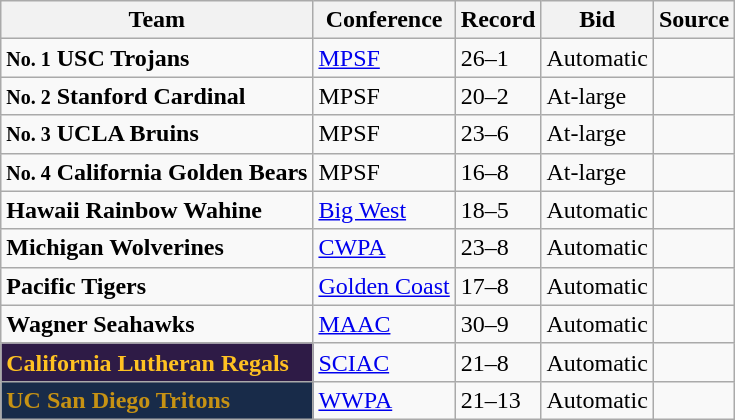<table class="wikitable">
<tr>
<th>Team</th>
<th>Conference</th>
<th>Record</th>
<th>Bid</th>
<th>Source</th>
</tr>
<tr>
<td style=><strong><small>No. 1</small> USC Trojans</strong></td>
<td><a href='#'>MPSF</a></td>
<td>26–1</td>
<td>Automatic</td>
<td></td>
</tr>
<tr>
<td style=><strong><small>No. 2</small> Stanford Cardinal</strong></td>
<td>MPSF</td>
<td>20–2</td>
<td>At-large</td>
<td></td>
</tr>
<tr>
<td style=><strong><small>No. 3</small> UCLA Bruins</strong></td>
<td>MPSF</td>
<td>23–6</td>
<td>At-large</td>
<td></td>
</tr>
<tr>
<td style=><strong><small>No. 4</small> California Golden Bears</strong></td>
<td>MPSF</td>
<td>16–8</td>
<td>At-large</td>
<td></td>
</tr>
<tr>
<td style=><strong>Hawaii Rainbow Wahine</strong></td>
<td><a href='#'>Big West</a></td>
<td>18–5</td>
<td>Automatic</td>
<td></td>
</tr>
<tr>
<td style=><strong>Michigan Wolverines</strong></td>
<td><a href='#'>CWPA</a></td>
<td>23–8</td>
<td>Automatic</td>
<td></td>
</tr>
<tr>
<td style=><strong>Pacific Tigers</strong></td>
<td><a href='#'>Golden Coast</a></td>
<td>17–8</td>
<td>Automatic</td>
<td></td>
</tr>
<tr>
<td style=><strong>Wagner Seahawks</strong></td>
<td><a href='#'>MAAC</a></td>
<td>30–9</td>
<td>Automatic</td>
<td></td>
</tr>
<tr>
<td style="background:#2e1b46; color:#ffc222"><strong>California Lutheran Regals</strong></td>
<td><a href='#'>SCIAC</a></td>
<td>21–8</td>
<td>Automatic</td>
<td></td>
</tr>
<tr>
<td style="background:#182B49; color:#C69214"><strong>UC San Diego Tritons</strong></td>
<td><a href='#'>WWPA</a></td>
<td>21–13</td>
<td>Automatic</td>
<td></td>
</tr>
</table>
